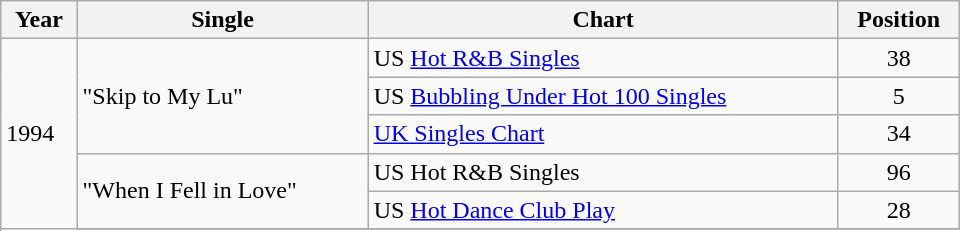<table class="wikitable" style="width: 40em;">
<tr>
<th>Year</th>
<th>Single</th>
<th>Chart</th>
<th>Position</th>
</tr>
<tr>
<td rowspan=8>1994</td>
<td rowspan=3>"Skip to My Lu"</td>
<td>US <a href='#'>Hot R&B Singles</a></td>
<td align="center">38</td>
</tr>
<tr>
<td>US <a href='#'>Bubbling Under Hot 100 Singles</a></td>
<td align="center">5</td>
</tr>
<tr>
<td><a href='#'>UK Singles Chart</a></td>
<td align="center">34</td>
</tr>
<tr>
<td rowspan=2>"When I Fell in Love"</td>
<td>US Hot R&B Singles</td>
<td align="center">96</td>
</tr>
<tr>
<td>US <a href='#'>Hot Dance Club Play</a></td>
<td align="center">28</td>
</tr>
<tr>
</tr>
</table>
